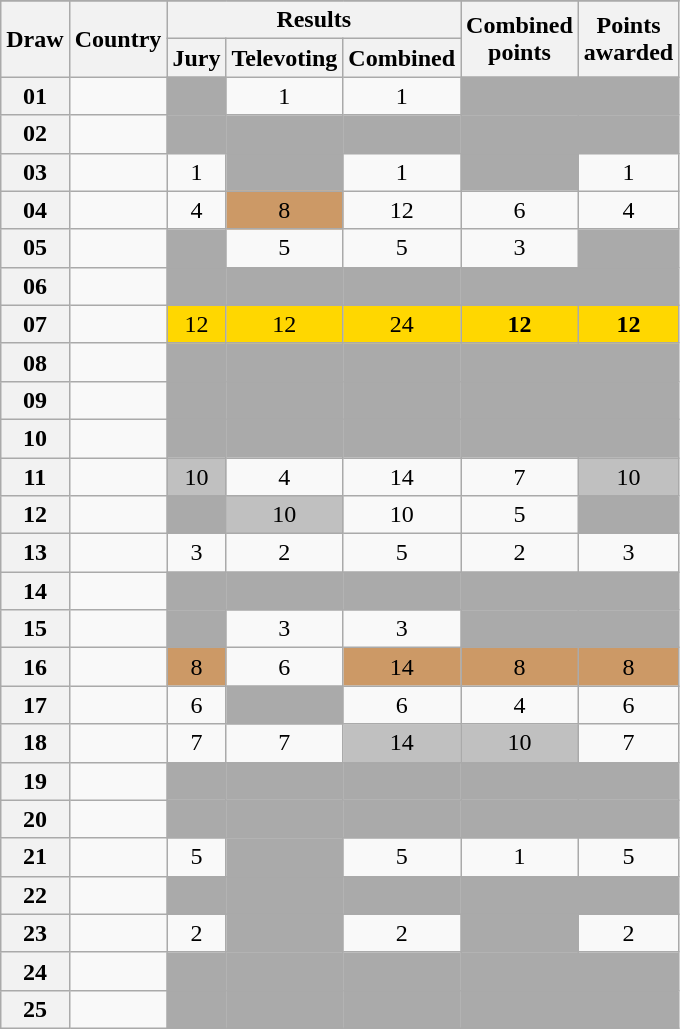<table class="sortable wikitable collapsible plainrowheaders" style="text-align:center;">
<tr>
</tr>
<tr>
<th scope="col" rowspan="2">Draw</th>
<th scope="col" rowspan="2">Country</th>
<th scope="col" colspan="3">Results</th>
<th scope="col" rowspan="2">Combined<br>points</th>
<th scope="col" rowspan="2">Points<br>awarded</th>
</tr>
<tr>
<th scope="col">Jury</th>
<th scope="col">Televoting</th>
<th scope="col">Combined</th>
</tr>
<tr>
<th scope="row" style="text-align:center;">01</th>
<td style="text-align:left;"></td>
<td style="background:#AAAAAA;"></td>
<td>1</td>
<td>1</td>
<td style="background:#AAAAAA;"></td>
<td style="background:#AAAAAA;"></td>
</tr>
<tr>
<th scope="row" style="text-align:center;">02</th>
<td style="text-align:left;"></td>
<td style="background:#AAAAAA;"></td>
<td style="background:#AAAAAA;"></td>
<td style="background:#AAAAAA;"></td>
<td style="background:#AAAAAA;"></td>
<td style="background:#AAAAAA;"></td>
</tr>
<tr>
<th scope="row" style="text-align:center;">03</th>
<td style="text-align:left;"></td>
<td>1</td>
<td style="background:#AAAAAA;"></td>
<td>1</td>
<td style="background:#AAAAAA;"></td>
<td>1</td>
</tr>
<tr>
<th scope="row" style="text-align:center;">04</th>
<td style="text-align:left;"></td>
<td>4</td>
<td style="background:#CC9966;">8</td>
<td>12</td>
<td>6</td>
<td>4</td>
</tr>
<tr>
<th scope="row" style="text-align:center;">05</th>
<td style="text-align:left;"></td>
<td style="background:#AAAAAA;"></td>
<td>5</td>
<td>5</td>
<td>3</td>
<td style="background:#AAAAAA;"></td>
</tr>
<tr>
<th scope="row" style="text-align:center;">06</th>
<td style="text-align:left;"></td>
<td style="background:#AAAAAA;"></td>
<td style="background:#AAAAAA;"></td>
<td style="background:#AAAAAA;"></td>
<td style="background:#AAAAAA;"></td>
<td style="background:#AAAAAA;"></td>
</tr>
<tr>
<th scope="row" style="text-align:center;">07</th>
<td style="text-align:left;"></td>
<td style="background:gold;">12</td>
<td style="background:gold;">12</td>
<td style="background:gold;">24</td>
<td style="background:gold;"><strong>12</strong></td>
<td style="background:gold;"><strong>12</strong></td>
</tr>
<tr>
<th scope="row" style="text-align:center;">08</th>
<td style="text-align:left;"></td>
<td style="background:#AAAAAA;"></td>
<td style="background:#AAAAAA;"></td>
<td style="background:#AAAAAA;"></td>
<td style="background:#AAAAAA;"></td>
<td style="background:#AAAAAA;"></td>
</tr>
<tr>
<th scope="row" style="text-align:center;">09</th>
<td style="text-align:left;"></td>
<td style="background:#AAAAAA;"></td>
<td style="background:#AAAAAA;"></td>
<td style="background:#AAAAAA;"></td>
<td style="background:#AAAAAA;"></td>
<td style="background:#AAAAAA;"></td>
</tr>
<tr>
<th scope="row" style="text-align:center;">10</th>
<td style="text-align:left;"></td>
<td style="background:#AAAAAA;"></td>
<td style="background:#AAAAAA;"></td>
<td style="background:#AAAAAA;"></td>
<td style="background:#AAAAAA;"></td>
<td style="background:#AAAAAA;"></td>
</tr>
<tr>
<th scope="row" style="text-align:center;">11</th>
<td style="text-align:left;"></td>
<td style="background:silver;">10</td>
<td>4</td>
<td>14</td>
<td>7</td>
<td style="background:silver;">10</td>
</tr>
<tr>
<th scope="row" style="text-align:center;">12</th>
<td style="text-align:left;"></td>
<td style="background:#AAAAAA;"></td>
<td style="background:silver;">10</td>
<td>10</td>
<td>5</td>
<td style="background:#AAAAAA;"></td>
</tr>
<tr>
<th scope="row" style="text-align:center;">13</th>
<td style="text-align:left;"></td>
<td>3</td>
<td>2</td>
<td>5</td>
<td>2</td>
<td>3</td>
</tr>
<tr>
<th scope="row" style="text-align:center;">14</th>
<td style="text-align:left;"></td>
<td style="background:#AAAAAA;"></td>
<td style="background:#AAAAAA;"></td>
<td style="background:#AAAAAA;"></td>
<td style="background:#AAAAAA;"></td>
<td style="background:#AAAAAA;"></td>
</tr>
<tr>
<th scope="row" style="text-align:center;">15</th>
<td style="text-align:left;"></td>
<td style="background:#AAAAAA;"></td>
<td>3</td>
<td>3</td>
<td style="background:#AAAAAA;"></td>
<td style="background:#AAAAAA;"></td>
</tr>
<tr>
<th scope="row" style="text-align:center;">16</th>
<td style="text-align:left;"></td>
<td style="background:#CC9966;">8</td>
<td>6</td>
<td style="background:#CC9966;">14</td>
<td style="background:#CC9966;">8</td>
<td style="background:#CC9966;">8</td>
</tr>
<tr>
<th scope="row" style="text-align:center;">17</th>
<td style="text-align:left;"></td>
<td>6</td>
<td style="background:#AAAAAA;"></td>
<td>6</td>
<td>4</td>
<td>6</td>
</tr>
<tr>
<th scope="row" style="text-align:center;">18</th>
<td style="text-align:left;"></td>
<td>7</td>
<td>7</td>
<td style="background:silver;">14</td>
<td style="background:silver;">10</td>
<td>7</td>
</tr>
<tr>
<th scope="row" style="text-align:center;">19</th>
<td style="text-align:left;"></td>
<td style="background:#AAAAAA;"></td>
<td style="background:#AAAAAA;"></td>
<td style="background:#AAAAAA;"></td>
<td style="background:#AAAAAA;"></td>
<td style="background:#AAAAAA;"></td>
</tr>
<tr class="sortbottom">
<th scope="row" style="text-align:center;">20</th>
<td style="text-align:left;"></td>
<td style="background:#AAAAAA;"></td>
<td style="background:#AAAAAA;"></td>
<td style="background:#AAAAAA;"></td>
<td style="background:#AAAAAA;"></td>
<td style="background:#AAAAAA;"></td>
</tr>
<tr>
<th scope="row" style="text-align:center;">21</th>
<td style="text-align:left;"></td>
<td>5</td>
<td style="background:#AAAAAA;"></td>
<td>5</td>
<td>1</td>
<td>5</td>
</tr>
<tr>
<th scope="row" style="text-align:center;">22</th>
<td style="text-align:left;"></td>
<td style="background:#AAAAAA;"></td>
<td style="background:#AAAAAA;"></td>
<td style="background:#AAAAAA;"></td>
<td style="background:#AAAAAA;"></td>
<td style="background:#AAAAAA;"></td>
</tr>
<tr>
<th scope="row" style="text-align:center;">23</th>
<td style="text-align:left;"></td>
<td>2</td>
<td style="background:#AAAAAA;"></td>
<td>2</td>
<td style="background:#AAAAAA;"></td>
<td>2</td>
</tr>
<tr>
<th scope="row" style="text-align:center;">24</th>
<td style="text-align:left;"></td>
<td style="background:#AAAAAA;"></td>
<td style="background:#AAAAAA;"></td>
<td style="background:#AAAAAA;"></td>
<td style="background:#AAAAAA;"></td>
<td style="background:#AAAAAA;"></td>
</tr>
<tr>
<th scope="row" style="text-align:center;">25</th>
<td style="text-align:left;"></td>
<td style="background:#AAAAAA;"></td>
<td style="background:#AAAAAA;"></td>
<td style="background:#AAAAAA;"></td>
<td style="background:#AAAAAA;"></td>
<td style="background:#AAAAAA;"></td>
</tr>
</table>
